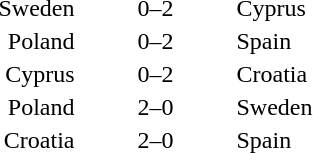<table style="text-align:center">
<tr>
<th width=200></th>
<th width=100></th>
<th width=200></th>
</tr>
<tr>
<td align=right>Sweden</td>
<td>0–2</td>
<td align=left>Cyprus</td>
</tr>
<tr>
<td align=right>Poland</td>
<td>0–2</td>
<td align=left>Spain</td>
</tr>
<tr>
<td align=right>Cyprus</td>
<td>0–2</td>
<td align=left>Croatia</td>
</tr>
<tr>
<td align=right>Poland</td>
<td>2–0</td>
<td align=left>Sweden</td>
</tr>
<tr>
<td align=right>Croatia</td>
<td>2–0</td>
<td align=left>Spain</td>
</tr>
</table>
